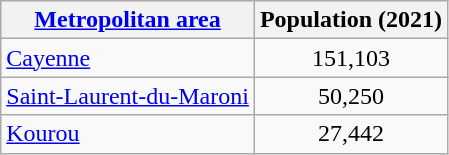<table class=wikitable>
<tr>
<th><a href='#'>Metropolitan area</a></th>
<th>Population (2021)</th>
</tr>
<tr>
<td><a href='#'>Cayenne</a></td>
<td style="text-align: center;">151,103</td>
</tr>
<tr>
<td><a href='#'>Saint-Laurent-du-Maroni</a></td>
<td style="text-align: center;">50,250</td>
</tr>
<tr>
<td><a href='#'>Kourou</a></td>
<td style="text-align: center;">27,442</td>
</tr>
</table>
